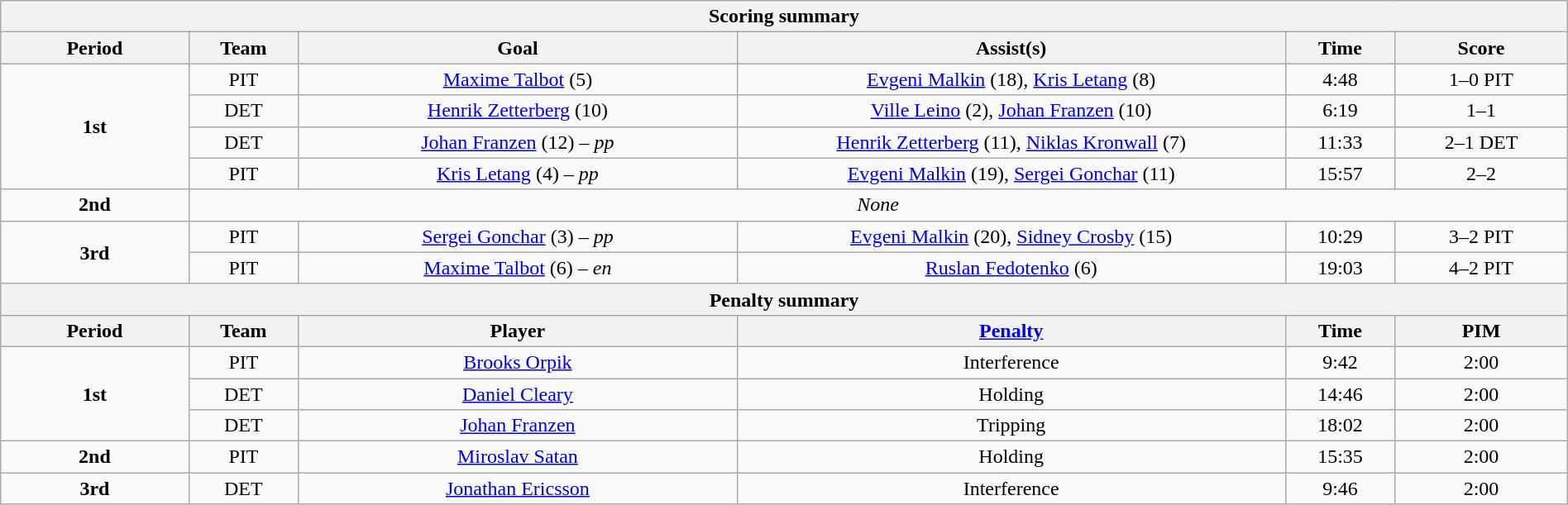<table width="100%" class="wikitable" style="text-align:center">
<tr>
<th colspan=6>Scoring summary</th>
</tr>
<tr>
<th width="12%">Period</th>
<th width="7%">Team</th>
<th width="28%">Goal</th>
<th width="35%">Assist(s)</th>
<th width="7%">Time</th>
<th width="11%">Score</th>
</tr>
<tr>
<td rowspan="4"><strong>1st</strong></td>
<td>PIT</td>
<td><a href='#'>Maxime Talbot</a> (5)</td>
<td><a href='#'>Evgeni Malkin</a> (18), <a href='#'>Kris Letang</a> (8)</td>
<td>4:48</td>
<td>1–0 PIT</td>
</tr>
<tr>
<td>DET</td>
<td><a href='#'>Henrik Zetterberg</a> (10)</td>
<td><a href='#'>Ville Leino</a> (2), <a href='#'>Johan Franzen</a> (10)</td>
<td>6:19</td>
<td>1–1</td>
</tr>
<tr>
<td>DET</td>
<td><a href='#'>Johan Franzen</a> (12) – <em>pp</em></td>
<td><a href='#'>Henrik Zetterberg</a> (11), <a href='#'>Niklas Kronwall</a> (7)</td>
<td>11:33</td>
<td>2–1 DET</td>
</tr>
<tr>
<td>PIT</td>
<td><a href='#'>Kris Letang</a> (4) – <em>pp</em></td>
<td><a href='#'>Evgeni Malkin</a> (19), <a href='#'>Sergei Gonchar</a> (11)</td>
<td>15:57</td>
<td>2–2</td>
</tr>
<tr>
<td><strong>2nd</strong></td>
<td colspan="5"><em>None</em></td>
</tr>
<tr>
<td rowspan="2"><strong>3rd</strong></td>
<td>PIT</td>
<td><a href='#'>Sergei Gonchar</a> (3) – <em>pp</em></td>
<td><a href='#'>Evgeni Malkin</a> (20), <a href='#'>Sidney Crosby</a> (15)</td>
<td>10:29</td>
<td>3–2 PIT</td>
</tr>
<tr>
<td>PIT</td>
<td><a href='#'>Maxime Talbot</a> (6) – <em>en</em></td>
<td><a href='#'>Ruslan Fedotenko</a> (6)</td>
<td>19:03</td>
<td>4–2 PIT</td>
</tr>
<tr>
<th colspan=6>Penalty summary</th>
</tr>
<tr>
<th width="12%">Period</th>
<th width="7%">Team</th>
<th width="28%">Player</th>
<th width="35%"><a href='#'>Penalty</a></th>
<th width="7%">Time</th>
<th width="11%">PIM</th>
</tr>
<tr>
<td rowspan="3"><strong>1st</strong></td>
<td>PIT</td>
<td><a href='#'>Brooks Orpik</a></td>
<td>Interference</td>
<td>9:42</td>
<td>2:00</td>
</tr>
<tr>
<td>DET</td>
<td><a href='#'>Daniel Cleary</a></td>
<td>Holding</td>
<td>14:46</td>
<td>2:00</td>
</tr>
<tr>
<td>DET</td>
<td><a href='#'>Johan Franzen</a></td>
<td>Tripping</td>
<td>18:02</td>
<td>2:00</td>
</tr>
<tr>
<td><strong>2nd</strong></td>
<td>PIT</td>
<td><a href='#'>Miroslav Satan</a></td>
<td>Holding</td>
<td>15:35</td>
<td>2:00</td>
</tr>
<tr>
<td rowspan="1"><strong>3rd</strong></td>
<td>DET</td>
<td><a href='#'>Jonathan Ericsson</a></td>
<td>Interference</td>
<td>9:46</td>
<td>2:00</td>
</tr>
</table>
